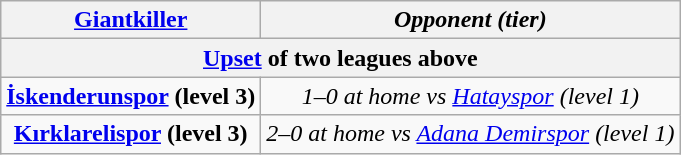<table class="wikitable" style="text-align:center;">
<tr>
<th scope="col"><a href='#'>Giantkiller</a></th>
<th scope="col"><em>Opponent (tier)</em></th>
</tr>
<tr>
<th colspan="2"><a href='#'>Upset</a> of two leagues above</th>
</tr>
<tr>
<td><strong> <a href='#'>İskenderunspor</a> (level 3)</strong></td>
<td><em>1–0 at home vs <a href='#'>Hatayspor</a> (level 1)</em></td>
</tr>
<tr>
<td><strong> <a href='#'>Kırklarelispor</a> (level 3)</strong></td>
<td><em>2–0 at home vs <a href='#'>Adana Demirspor</a> (level 1)</em></td>
</tr>
</table>
